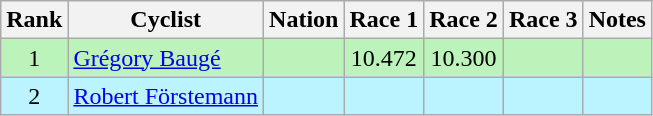<table class="wikitable sortable" style="text-align:center;">
<tr>
<th>Rank</th>
<th>Cyclist</th>
<th>Nation</th>
<th>Race 1</th>
<th>Race 2</th>
<th>Race 3</th>
<th>Notes</th>
</tr>
<tr bgcolor=bbf3bb>
<td>1</td>
<td align=left><a href='#'>Grégory Baugé</a></td>
<td align=left></td>
<td>10.472</td>
<td>10.300</td>
<td></td>
<td></td>
</tr>
<tr bgcolor=bbf3ff>
<td>2</td>
<td align=left><a href='#'>Robert Förstemann</a></td>
<td align=left></td>
<td></td>
<td></td>
<td></td>
<td></td>
</tr>
</table>
